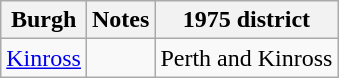<table class="wikitable">
<tr>
<th>Burgh</th>
<th>Notes</th>
<th>1975 district</th>
</tr>
<tr>
<td><a href='#'>Kinross</a></td>
<td></td>
<td>Perth and Kinross</td>
</tr>
</table>
